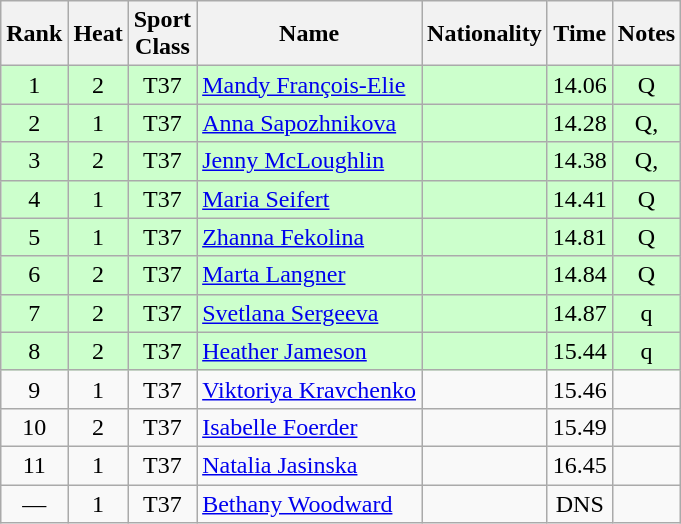<table class="wikitable sortable" style="text-align:center">
<tr>
<th>Rank</th>
<th>Heat</th>
<th>Sport<br>Class</th>
<th>Name</th>
<th>Nationality</th>
<th>Time</th>
<th>Notes</th>
</tr>
<tr bgcolor=ccffcc>
<td>1</td>
<td>2</td>
<td>T37</td>
<td align=left><a href='#'>Mandy François-Elie</a></td>
<td align=left></td>
<td>14.06</td>
<td>Q</td>
</tr>
<tr bgcolor=ccffcc>
<td>2</td>
<td>1</td>
<td>T37</td>
<td align=left><a href='#'>Anna Sapozhnikova</a></td>
<td align=left></td>
<td>14.28</td>
<td>Q, </td>
</tr>
<tr bgcolor=ccffcc>
<td>3</td>
<td>2</td>
<td>T37</td>
<td align=left><a href='#'>Jenny McLoughlin</a></td>
<td align=left></td>
<td>14.38</td>
<td>Q, </td>
</tr>
<tr bgcolor=ccffcc>
<td>4</td>
<td>1</td>
<td>T37</td>
<td align=left><a href='#'>Maria Seifert</a></td>
<td align=left></td>
<td>14.41</td>
<td>Q</td>
</tr>
<tr bgcolor=ccffcc>
<td>5</td>
<td>1</td>
<td>T37</td>
<td align=left><a href='#'>Zhanna Fekolina</a></td>
<td align=left></td>
<td>14.81</td>
<td>Q</td>
</tr>
<tr bgcolor=ccffcc>
<td>6</td>
<td>2</td>
<td>T37</td>
<td align=left><a href='#'>Marta Langner</a></td>
<td align=left></td>
<td>14.84</td>
<td>Q</td>
</tr>
<tr bgcolor=ccffcc>
<td>7</td>
<td>2</td>
<td>T37</td>
<td align=left><a href='#'>Svetlana Sergeeva</a></td>
<td align=left></td>
<td>14.87</td>
<td>q</td>
</tr>
<tr bgcolor=ccffcc>
<td>8</td>
<td>2</td>
<td>T37</td>
<td align=left><a href='#'>Heather Jameson</a></td>
<td align=left></td>
<td>15.44</td>
<td>q</td>
</tr>
<tr>
<td>9</td>
<td>1</td>
<td>T37</td>
<td align=left><a href='#'>Viktoriya Kravchenko</a></td>
<td align=left></td>
<td>15.46</td>
<td></td>
</tr>
<tr>
<td>10</td>
<td>2</td>
<td>T37</td>
<td align=left><a href='#'>Isabelle Foerder</a></td>
<td align=left></td>
<td>15.49</td>
<td></td>
</tr>
<tr>
<td>11</td>
<td>1</td>
<td>T37</td>
<td align=left><a href='#'>Natalia Jasinska</a></td>
<td align=left></td>
<td>16.45</td>
<td></td>
</tr>
<tr>
<td>—</td>
<td>1</td>
<td>T37</td>
<td align=left><a href='#'>Bethany Woodward</a></td>
<td align=left></td>
<td>DNS</td>
<td></td>
</tr>
</table>
